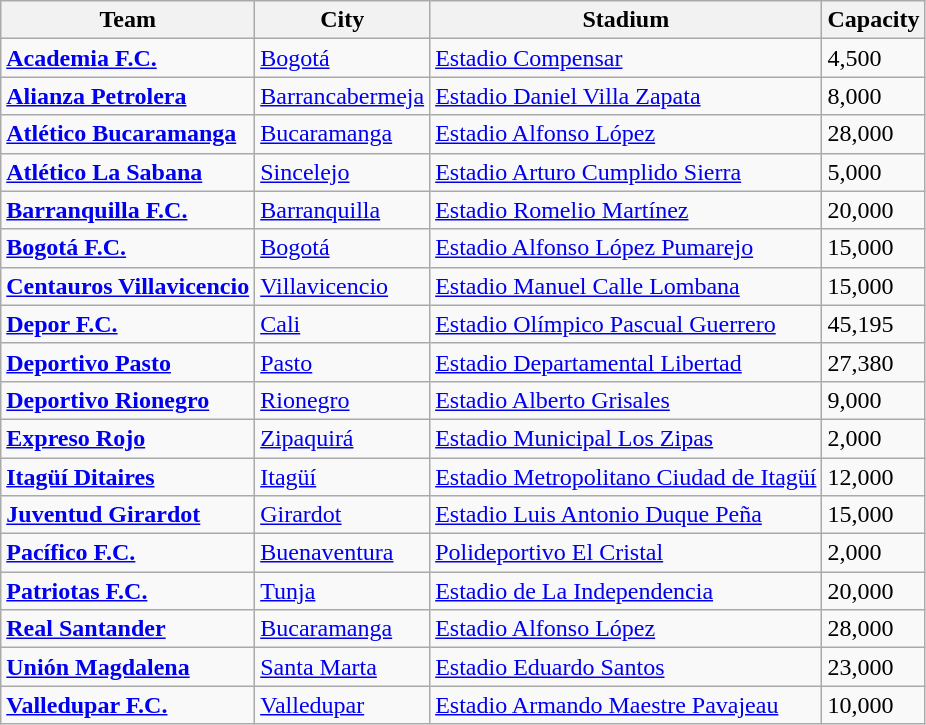<table class="wikitable sortable">
<tr>
<th>Team</th>
<th>City</th>
<th>Stadium</th>
<th>Capacity</th>
</tr>
<tr>
<td align="left"><strong><a href='#'>Academia F.C.</a></strong></td>
<td><a href='#'>Bogotá</a></td>
<td><a href='#'>Estadio Compensar</a></td>
<td>4,500</td>
</tr>
<tr>
<td align="left"><strong><a href='#'>Alianza Petrolera</a></strong></td>
<td><a href='#'>Barrancabermeja</a></td>
<td><a href='#'>Estadio Daniel Villa Zapata</a></td>
<td>8,000</td>
</tr>
<tr>
<td align="left"><strong><a href='#'>Atlético Bucaramanga</a></strong></td>
<td><a href='#'>Bucaramanga</a></td>
<td><a href='#'>Estadio Alfonso López</a></td>
<td>28,000</td>
</tr>
<tr>
<td align="left"><strong><a href='#'>Atlético La Sabana</a></strong></td>
<td><a href='#'>Sincelejo</a></td>
<td><a href='#'>Estadio Arturo Cumplido Sierra</a></td>
<td>5,000</td>
</tr>
<tr>
<td align="left"><strong><a href='#'>Barranquilla F.C.</a></strong></td>
<td><a href='#'>Barranquilla</a></td>
<td><a href='#'>Estadio Romelio Martínez</a></td>
<td>20,000</td>
</tr>
<tr>
<td align="left"><strong><a href='#'>Bogotá F.C.</a></strong></td>
<td><a href='#'>Bogotá</a></td>
<td><a href='#'>Estadio Alfonso López Pumarejo</a></td>
<td>15,000</td>
</tr>
<tr>
<td align="left"><strong><a href='#'>Centauros Villavicencio</a></strong></td>
<td><a href='#'>Villavicencio</a></td>
<td><a href='#'>Estadio Manuel Calle Lombana</a></td>
<td>15,000</td>
</tr>
<tr>
<td align="left"><strong><a href='#'>Depor F.C.</a></strong></td>
<td><a href='#'>Cali</a></td>
<td><a href='#'>Estadio Olímpico Pascual Guerrero</a></td>
<td>45,195</td>
</tr>
<tr>
<td align="left"><strong><a href='#'>Deportivo Pasto</a></strong></td>
<td><a href='#'>Pasto</a></td>
<td><a href='#'>Estadio Departamental Libertad</a></td>
<td>27,380</td>
</tr>
<tr>
<td align="left"><strong><a href='#'>Deportivo Rionegro</a></strong></td>
<td><a href='#'>Rionegro</a></td>
<td><a href='#'>Estadio Alberto Grisales</a></td>
<td>9,000</td>
</tr>
<tr>
<td align="left"><strong><a href='#'>Expreso Rojo</a></strong></td>
<td><a href='#'>Zipaquirá</a></td>
<td><a href='#'>Estadio Municipal Los Zipas</a></td>
<td>2,000</td>
</tr>
<tr>
<td align="left"><strong><a href='#'>Itagüí Ditaires</a></strong></td>
<td><a href='#'>Itagüí</a></td>
<td><a href='#'>Estadio Metropolitano Ciudad de Itagüí</a></td>
<td>12,000</td>
</tr>
<tr>
<td align="left"><strong><a href='#'>Juventud Girardot</a></strong></td>
<td><a href='#'>Girardot</a></td>
<td><a href='#'>Estadio Luis Antonio Duque Peña</a></td>
<td>15,000</td>
</tr>
<tr>
<td align="left"><strong><a href='#'>Pacífico F.C.</a></strong></td>
<td><a href='#'>Buenaventura</a></td>
<td><a href='#'>Polideportivo El Cristal</a></td>
<td>2,000</td>
</tr>
<tr>
<td align="left"><strong><a href='#'>Patriotas F.C.</a></strong></td>
<td><a href='#'>Tunja</a></td>
<td><a href='#'>Estadio de La Independencia</a></td>
<td>20,000</td>
</tr>
<tr>
<td align="left"><strong><a href='#'>Real Santander</a></strong></td>
<td><a href='#'>Bucaramanga</a></td>
<td><a href='#'>Estadio Alfonso López</a></td>
<td>28,000</td>
</tr>
<tr>
<td align="left"><strong><a href='#'>Unión Magdalena</a></strong></td>
<td><a href='#'>Santa Marta</a></td>
<td><a href='#'>Estadio Eduardo Santos</a></td>
<td>23,000</td>
</tr>
<tr>
<td align="left"><strong><a href='#'>Valledupar F.C.</a></strong></td>
<td><a href='#'>Valledupar</a></td>
<td><a href='#'>Estadio Armando Maestre Pavajeau</a></td>
<td>10,000</td>
</tr>
</table>
